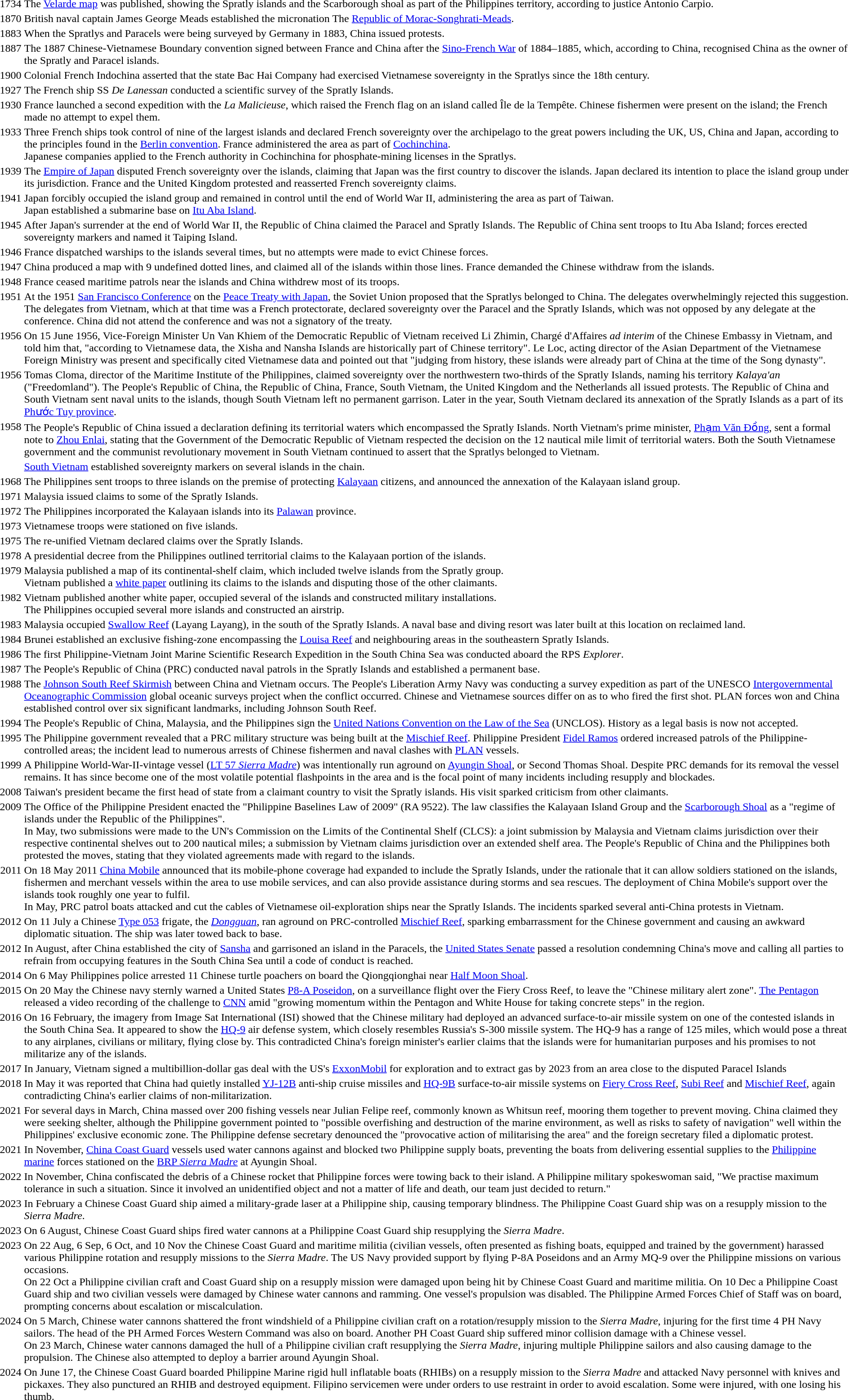<table>
<tr valign="top">
<td align="right">1734</td>
<td>The <a href='#'>Velarde map</a> was published, showing the Spratly islands and the Scarborough shoal as part of the Philippines territory, according to justice Antonio Carpio.<br></td>
</tr>
<tr valign="top">
<td align="right">1870</td>
<td>British naval captain James George Meads established the micronation The <a href='#'>Republic of Morac-Songhrati-Meads</a>.</td>
</tr>
<tr valign="top">
<td align="right">1883</td>
<td>When the Spratlys and Paracels were being surveyed by Germany in 1883, China issued protests.</td>
</tr>
<tr valign="top">
<td align="right">1887</td>
<td>The 1887 Chinese-Vietnamese Boundary convention signed between France and China after the <a href='#'>Sino-French War</a> of 1884–1885, which, according to China, recognised China as the owner of the Spratly and Paracel islands.</td>
</tr>
<tr valign="top">
<td align="right">1900</td>
<td>Colonial French Indochina asserted that the state Bac Hai Company had exercised Vietnamese sovereignty in the Spratlys since the 18th century.</td>
</tr>
<tr valign="top">
<td align="right">1927</td>
<td>The French ship SS <em>De Lanessan</em> conducted a scientific survey of the Spratly Islands.</td>
</tr>
<tr valign="top">
<td align="right">1930</td>
<td>France launched a second expedition with the <em>La Malicieuse</em>, which raised the French flag on an island called Île de la Tempête. Chinese fishermen were present on the island; the French made no attempt to expel them.</td>
</tr>
<tr valign="top">
<td align="right">1933</td>
<td>Three French ships took control of nine of the largest islands and declared French sovereignty over the archipelago to the great powers including the UK, US, China and Japan, according to the principles found in the <a href='#'>Berlin convention</a>. France administered the area as part of <a href='#'>Cochinchina</a>.<br>Japanese companies applied to the French authority in Cochinchina for phosphate-mining licenses in the Spratlys.</td>
</tr>
<tr valign="top">
<td align="right">1939</td>
<td>The <a href='#'>Empire of Japan</a> disputed French sovereignty over the islands, claiming that Japan was the first country to discover the islands.  Japan declared its intention to place the island group under its jurisdiction. France and the United Kingdom protested and reasserted French sovereignty claims.</td>
</tr>
<tr valign="top">
<td align="right">1941</td>
<td>Japan forcibly occupied the island group and remained in control until the end of World War II, administering the area as part of Taiwan.<br>Japan established a submarine base on <a href='#'>Itu Aba Island</a>.</td>
</tr>
<tr valign="top">
<td align="right">1945</td>
<td>After Japan's surrender at the end of World War II, the Republic of China claimed the Paracel and Spratly Islands. The Republic of China sent troops to Itu Aba Island; forces erected sovereignty markers and named it Taiping Island.</td>
</tr>
<tr valign="top">
<td align="right">1946</td>
<td>France dispatched warships to the islands several times, but no attempts were made to evict Chinese forces.</td>
</tr>
<tr valign="top">
<td align="right">1947</td>
<td>China produced a map with 9 undefined dotted lines, and claimed all of the islands within those lines. France demanded the Chinese withdraw from the islands.</td>
</tr>
<tr valign="top">
<td align="right">1948</td>
<td>France ceased maritime patrols near the islands and China withdrew most of its troops.</td>
</tr>
<tr valign="top">
<td align="right">1951</td>
<td>At the 1951 <a href='#'>San Francisco Conference</a> on the <a href='#'>Peace Treaty with Japan</a>, the Soviet Union proposed that the Spratlys belonged to China. The delegates overwhelmingly rejected this suggestion. The delegates from Vietnam, which at that time was a French protectorate, declared sovereignty over the Paracel and the Spratly Islands, which was not opposed by any delegate at the conference. China did not attend the conference and was not a signatory of the treaty.</td>
</tr>
<tr valign="top">
<td align="right">1956</td>
<td>On 15 June 1956, Vice-Foreign Minister Un Van Khiem of the Democratic Republic of Vietnam received Li Zhimin, Chargé d'Affaires <em>ad interim</em> of the Chinese Embassy in Vietnam, and told him that, "according to Vietnamese data, the Xisha and Nansha Islands are historically part of Chinese territory". Le Loc, acting director of the Asian Department of the Vietnamese Foreign Ministry was present and specifically cited Vietnamese data and pointed out that "judging from history, these islands were already part of China at the time of the Song dynasty".</td>
</tr>
<tr valign="top">
<td align="right">1956</td>
<td>Tomas Cloma, director of the Maritime Institute of the Philippines, claimed sovereignty over the northwestern two-thirds of the Spratly Islands, naming his territory <em>Kalaya'an</em> ("Freedomland"). The People's Republic of China, the Republic of China, France, South Vietnam, the United Kingdom and the Netherlands all issued protests. The Republic of China and South Vietnam sent naval units to the islands, though South Vietnam left no permanent garrison. Later in the year, South Vietnam declared its annexation of the Spratly Islands as a part of its <a href='#'>Phước Tuy province</a>.</td>
</tr>
<tr valign="top">
<td align="right">1958</td>
<td>The People's Republic of China issued a declaration defining its territorial waters which encompassed the Spratly Islands. North Vietnam's prime minister, <a href='#'>Phạm Văn Đồng</a>, sent a formal note to <a href='#'>Zhou Enlai</a>, stating that the Government of the Democratic Republic of Vietnam respected the decision on the 12 nautical mile limit of territorial waters. Both the South Vietnamese government and the communist revolutionary movement in South Vietnam continued to assert that the Spratlys belonged to Vietnam.</td>
</tr>
<tr valign="top">
<td align="right"></td>
<td><a href='#'>South Vietnam</a> established sovereignty markers on several islands in the chain.</td>
</tr>
<tr valign="top">
<td align="right">1968</td>
<td>The Philippines sent troops to three islands on the premise of protecting <a href='#'>Kalayaan</a> citizens, and announced the annexation of the Kalayaan island group.</td>
</tr>
<tr valign="top">
<td align="right">1971</td>
<td>Malaysia issued claims to some of the Spratly Islands.</td>
</tr>
<tr valign="top">
<td align="right">1972</td>
<td>The Philippines incorporated the Kalayaan islands into its <a href='#'>Palawan</a> province.</td>
</tr>
<tr valign="top">
<td align="right">1973</td>
<td>Vietnamese troops were stationed on five islands.</td>
</tr>
<tr valign="top">
<td align="right">1975</td>
<td>The re-unified Vietnam declared claims over the Spratly Islands.</td>
</tr>
<tr valign="top">
<td align="right">1978</td>
<td>A presidential decree from the Philippines outlined territorial claims to the Kalayaan portion of the islands.</td>
</tr>
<tr valign="top">
<td align="right">1979</td>
<td>Malaysia published a map of its continental-shelf claim, which included twelve islands from the Spratly group.<br>Vietnam published a <a href='#'>white paper</a> outlining its claims to the islands and disputing those of the other claimants.</td>
</tr>
<tr valign="top">
<td align="right">1982</td>
<td>Vietnam published another white paper, occupied several of the islands and constructed military installations.<br>The Philippines occupied several more islands and constructed an airstrip.</td>
</tr>
<tr valign="top">
<td align="right">1983</td>
<td>Malaysia occupied <a href='#'>Swallow Reef</a> (Layang Layang), in the south of the Spratly Islands. A naval base and diving resort was later built at this location on reclaimed land.</td>
</tr>
<tr valign="top">
<td align="right">1984</td>
<td>Brunei established an exclusive fishing-zone encompassing the <a href='#'>Louisa Reef</a> and neighbouring areas in the southeastern Spratly Islands.</td>
</tr>
<tr valign="top">
<td align="right">1986</td>
<td>The first Philippine-Vietnam Joint Marine Scientific Research Expedition in the South China Sea was conducted aboard the RPS <em>Explorer</em>.</td>
</tr>
<tr valign="top">
<td align="right">1987</td>
<td>The People's Republic of China (PRC) conducted naval patrols in the Spratly Islands and established a permanent base.</td>
</tr>
<tr valign="top">
<td align="right">1988</td>
<td>The <a href='#'>Johnson South Reef Skirmish</a> between China and Vietnam occurs. The People's Liberation Army Navy was conducting a survey expedition as part of the UNESCO <a href='#'>Intergovernmental Oceanographic Commission</a> global oceanic surveys project when the conflict occurred. Chinese and Vietnamese sources differ on as to who fired the first shot. PLAN forces won and China established control over six significant landmarks, including Johnson South Reef.</td>
</tr>
<tr valign="top">
<td align="right">1994</td>
<td>The People's Republic of China, Malaysia, and the Philippines sign the <a href='#'>United Nations Convention on the Law of the Sea</a> (UNCLOS). History as a legal basis is now not accepted.</td>
</tr>
<tr valign="top">
<td align="right">1995</td>
<td>The Philippine government revealed that a PRC military structure was being built at the <a href='#'>Mischief Reef</a>. Philippine President <a href='#'>Fidel Ramos</a> ordered increased patrols of the Philippine-controlled areas; the incident lead to numerous arrests of Chinese fishermen and naval clashes with <a href='#'>PLAN</a> vessels.</td>
</tr>
<tr valign="top">
<td align="right">1999</td>
<td>A Philippine World-War-II-vintage vessel (<a href='#'>LT 57 <em>Sierra Madre</em></a>) was intentionally run aground on <a href='#'>Ayungin Shoal</a>, or Second Thomas Shoal.  Despite PRC demands for its removal the vessel remains.  It has since become one of the most volatile potential flashpoints in the area and is the focal point of many incidents including resupply and blockades.</td>
</tr>
<tr valign="top">
<td align="right">2008</td>
<td>Taiwan's president became the first head of state from a claimant country to visit the Spratly islands. His visit sparked criticism from other claimants.</td>
</tr>
<tr valign="top">
<td align="right">2009</td>
<td>The Office of the Philippine President enacted the "Philippine Baselines Law of 2009" (RA 9522). The law classifies the Kalayaan Island Group and the <a href='#'>Scarborough Shoal</a> as a "regime of islands under the Republic of the Philippines".<br>In May, two submissions were made to the UN's Commission on the Limits of the Continental Shelf (CLCS): a joint submission by Malaysia and Vietnam claims jurisdiction over their respective continental shelves out to 200 nautical miles; a submission by Vietnam claims jurisdiction over an extended shelf area. The People's Republic of China and the Philippines both protested the moves, stating that they violated agreements made with regard to the islands.</td>
</tr>
<tr valign="top">
<td align="right">2011</td>
<td>On 18 May 2011 <a href='#'>China Mobile</a> announced that its mobile-phone coverage had expanded to include the Spratly Islands, under the rationale that it can allow soldiers stationed on the islands, fishermen and merchant vessels within the area to use mobile services, and can also provide assistance during storms and sea rescues. The deployment of China Mobile's support over the islands took roughly one year to fulfil.<br>In May, PRC patrol boats attacked and cut the cables of Vietnamese oil-exploration ships near the Spratly Islands. The incidents sparked several anti-China protests in Vietnam.</td>
</tr>
<tr valign="top">
<td align="right">2012</td>
<td>On 11 July a Chinese <a href='#'>Type 053</a> frigate, the <a href='#'><em>Dongguan</em></a>, ran aground on PRC-controlled <a href='#'>Mischief Reef</a>, sparking embarrassment for the Chinese government and causing an awkward diplomatic situation. The ship was later towed back to base.</td>
</tr>
<tr valign="top">
<td align="right">2012</td>
<td>In August, after China established the city of <a href='#'>Sansha</a> and garrisoned an island in the Paracels, the <a href='#'>United States Senate</a> passed a resolution condemning China's move and calling all parties to refrain from occupying features in the South China Sea until a code of conduct is reached.</td>
</tr>
<tr valign="top">
<td align="right">2014</td>
<td>On 6 May Philippines police arrested 11 Chinese turtle poachers on board the Qiongqionghai near <a href='#'>Half Moon Shoal</a>.</td>
</tr>
<tr valign="top">
<td align="right">2015</td>
<td>On 20 May the Chinese navy sternly warned a United States <a href='#'>P8-A Poseidon</a>, on a surveillance flight over the Fiery Cross Reef, to leave the "Chinese military alert zone". <a href='#'>The Pentagon</a> released a video recording of the challenge to <a href='#'>CNN</a> amid "growing momentum within the Pentagon and White House for taking concrete steps" in the region.</td>
</tr>
<tr valign="top">
<td align="right">2016</td>
<td>On 16 February, the imagery from Image Sat International (ISI) showed that the Chinese military had deployed an advanced surface-to-air missile system on one of the contested islands in the South China Sea. It appeared to show the <a href='#'>HQ-9</a> air defense system, which closely resembles Russia's S-300 missile system. The HQ-9 has a range of 125 miles, which would pose a threat to any airplanes, civilians or military, flying close by.  This contradicted China's foreign minister's earlier claims that the islands were for humanitarian purposes and his promises to not militarize any of the islands.</td>
</tr>
<tr valign="top">
<td align="right">2017</td>
<td>In January, Vietnam signed a multibillion-dollar gas deal with the US's <a href='#'>ExxonMobil</a> for exploration and to extract gas by 2023 from an area close to the disputed Paracel Islands</td>
</tr>
<tr valign="top">
<td align="right">2018</td>
<td>In May it was reported that China had quietly installed <a href='#'>YJ-12B</a> anti-ship cruise missiles and <a href='#'>HQ-9B</a> surface-to-air missile systems on <a href='#'>Fiery Cross Reef</a>, <a href='#'>Subi Reef</a> and <a href='#'>Mischief Reef</a>, again contradicting China's earlier claims of non-militarization.</td>
</tr>
<tr valign="top">
<td align="right">2021</td>
<td>For several days in March, China massed over 200 fishing vessels near Julian Felipe reef, commonly known as Whitsun reef, mooring them together to prevent moving.  China claimed they were seeking shelter, although the Philippine government pointed to "possible overfishing and destruction of the marine environment, as well as risks to safety of navigation" well within the Philippines' exclusive economic zone. The Philippine defense secretary denounced the "provocative action of militarising the area" and the foreign secretary filed a diplomatic protest.</td>
</tr>
<tr valign="top">
<td align="right">2021</td>
<td>In November, <a href='#'>China Coast Guard</a> vessels used water cannons against and blocked two Philippine supply boats, preventing the boats from delivering essential supplies to the <a href='#'>Philippine marine</a> forces stationed on the <a href='#'>BRP <em>Sierra Madre</em></a> at Ayungin Shoal.</td>
</tr>
<tr valign="top">
<td align="right">2022</td>
<td>In November, China confiscated the debris of a Chinese rocket that Philippine forces were towing back to their island.  A Philippine military spokeswoman said, "We practise maximum tolerance in such a situation.  Since it involved an unidentified object and not a matter of life and death, our team just decided to return."</td>
</tr>
<tr valign="top">
<td align="right">2023</td>
<td>In February a Chinese Coast Guard ship aimed a military-grade laser at a Philippine ship, causing temporary blindness.  The Philippine Coast Guard ship was on a resupply mission to the <em>Sierra Madre</em>.</td>
</tr>
<tr valign="top">
<td align="right">2023</td>
<td>On 6 August, Chinese Coast Guard ships fired water cannons at a Philippine Coast Guard ship resupplying the <em>Sierra Madre</em>.</td>
</tr>
<tr valign="top">
<td align="right">2023</td>
<td>On 22 Aug, 6 Sep, 6 Oct, and 10 Nov the Chinese Coast Guard and maritime militia (civilian vessels, often presented as fishing boats, equipped and trained by the government) harassed various Philippine rotation and resupply missions to the <em>Sierra Madre</em>.  The US Navy provided support by flying P-8A Poseidons and an Army MQ-9 over the Philippine missions on various occasions.<br>On 22 Oct a Philippine civilian craft and Coast Guard ship on a resupply mission were damaged upon being hit by Chinese Coast Guard and maritime militia.
On 10 Dec a Philippine Coast Guard ship and two civilian vessels were damaged by Chinese water cannons and ramming.  One vessel's propulsion was disabled.  The Philippine Armed Forces Chief of Staff was on board, prompting concerns about escalation or miscalculation.</td>
</tr>
<tr valign="top">
<td align="right">2024</td>
<td>On 5 March, Chinese water cannons shattered the front windshield of a Philippine civilian craft on a rotation/resupply mission to the <em>Sierra Madre</em>, injuring for the first time 4 PH Navy sailors.  The head of the PH Armed Forces Western Command was also on board.  Another PH Coast Guard ship suffered minor collision damage with a Chinese vessel.<br>On 23 March, Chinese water cannons damaged the hull of a Philippine civilian craft resupplying the <em>Sierra Madre</em>, injuring multiple Philippine sailors and also causing damage to the propulsion.  The Chinese also attempted to deploy a barrier around Ayungin Shoal.</td>
</tr>
<tr valign="top">
<td align="right">2024</td>
<td>On June 17, the Chinese Coast Guard boarded Philippine Marine rigid hull inflatable boats (RHIBs) on a resupply mission to the <em>Sierra Madre</em> and attacked Navy personnel with knives and pickaxes. They also punctured an RHIB and destroyed equipment. Filipino servicemen were under orders to use restraint in order to avoid escalation.  Some were injured, with one losing his thumb.</td>
</tr>
</table>
